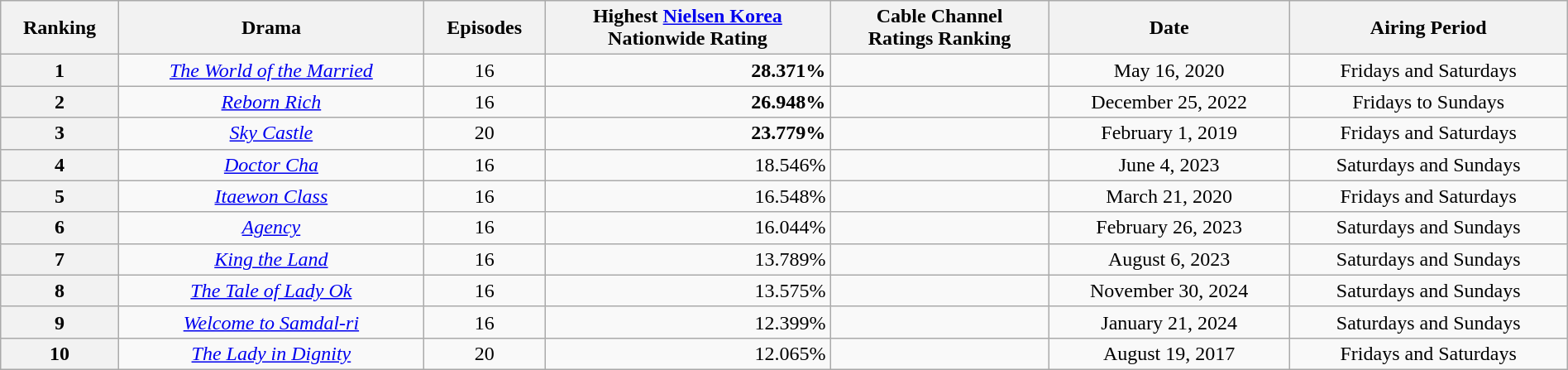<table class="wikitable" width="100%" style="text-align:center">
<tr>
<th>Ranking</th>
<th>Drama</th>
<th>Episodes</th>
<th>Highest <a href='#'>Nielsen Korea</a><br>Nationwide Rating</th>
<th>Cable Channel<br> Ratings Ranking</th>
<th>Date</th>
<th>Airing Period</th>
</tr>
<tr>
<th>1</th>
<td><em><a href='#'>The World of the Married</a></em></td>
<td>16</td>
<td align="right"><strong>28.371%</strong> </td>
<td></td>
<td>May 16, 2020</td>
<td>Fridays and Saturdays</td>
</tr>
<tr>
<th>2</th>
<td><em><a href='#'>Reborn Rich</a></em></td>
<td>16</td>
<td align="right"><strong>26.948%</strong> </td>
<td></td>
<td>December 25, 2022</td>
<td>Fridays to Sundays</td>
</tr>
<tr>
<th>3</th>
<td><em><a href='#'>Sky Castle</a></em></td>
<td>20</td>
<td align="right"><strong>23.779%</strong></td>
<td></td>
<td>February 1, 2019</td>
<td>Fridays and Saturdays</td>
</tr>
<tr>
<th>4</th>
<td><em><a href='#'>Doctor Cha</a></em></td>
<td>16</td>
<td align="right">18.546%</td>
<td></td>
<td>June 4, 2023</td>
<td>Saturdays and Sundays</td>
</tr>
<tr>
<th>5</th>
<td><em><a href='#'>Itaewon Class</a></em></td>
<td>16</td>
<td align="right">16.548%</td>
<td></td>
<td>March 21, 2020</td>
<td>Fridays and Saturdays</td>
</tr>
<tr>
<th>6</th>
<td><em><a href='#'>Agency</a></em></td>
<td>16</td>
<td align="right">16.044%</td>
<td></td>
<td>February 26, 2023</td>
<td>Saturdays and Sundays</td>
</tr>
<tr>
<th>7</th>
<td><em><a href='#'>King the Land</a></em></td>
<td>16</td>
<td align="right">13.789%</td>
<td></td>
<td>August 6, 2023</td>
<td>Saturdays and Sundays</td>
</tr>
<tr>
<th>8</th>
<td><em><a href='#'>The Tale of Lady Ok</a></em></td>
<td>16</td>
<td align="right">13.575%</td>
<td></td>
<td>November 30, 2024</td>
<td>Saturdays and Sundays</td>
</tr>
<tr>
<th>9</th>
<td><em><a href='#'>Welcome to Samdal-ri</a></em></td>
<td>16</td>
<td align="right">12.399%</td>
<td></td>
<td>January 21, 2024</td>
<td>Saturdays and Sundays</td>
</tr>
<tr>
<th>10</th>
<td><em><a href='#'>The Lady in Dignity</a></em></td>
<td>20</td>
<td align="right">12.065%</td>
<td></td>
<td>August 19, 2017</td>
<td>Fridays and Saturdays</td>
</tr>
</table>
